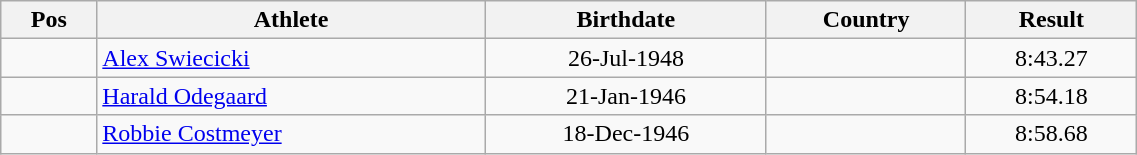<table class="wikitable"  style="text-align:center; width:60%;">
<tr>
<th>Pos</th>
<th>Athlete</th>
<th>Birthdate</th>
<th>Country</th>
<th>Result</th>
</tr>
<tr>
<td align=center></td>
<td align=left><a href='#'>Alex Swiecicki</a></td>
<td>26-Jul-1948</td>
<td align=left></td>
<td>8:43.27</td>
</tr>
<tr>
<td align=center></td>
<td align=left><a href='#'>Harald Odegaard</a></td>
<td>21-Jan-1946</td>
<td align=left></td>
<td>8:54.18</td>
</tr>
<tr>
<td align=center></td>
<td align=left><a href='#'>Robbie Costmeyer</a></td>
<td>18-Dec-1946</td>
<td align=left></td>
<td>8:58.68</td>
</tr>
</table>
